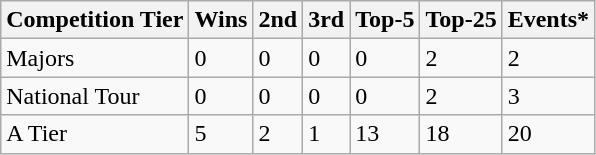<table class="wikitable">
<tr>
<th>Competition Tier</th>
<th>Wins</th>
<th>2nd</th>
<th>3rd</th>
<th>Top-5</th>
<th>Top-25</th>
<th>Events*</th>
</tr>
<tr>
<td>Majors</td>
<td>0</td>
<td>0</td>
<td>0</td>
<td>0</td>
<td>2</td>
<td>2</td>
</tr>
<tr>
<td>National Tour</td>
<td>0</td>
<td>0</td>
<td>0</td>
<td>0</td>
<td>2</td>
<td>3</td>
</tr>
<tr>
<td>A Tier</td>
<td>5</td>
<td>2</td>
<td>1</td>
<td>13</td>
<td>18</td>
<td>20</td>
</tr>
</table>
